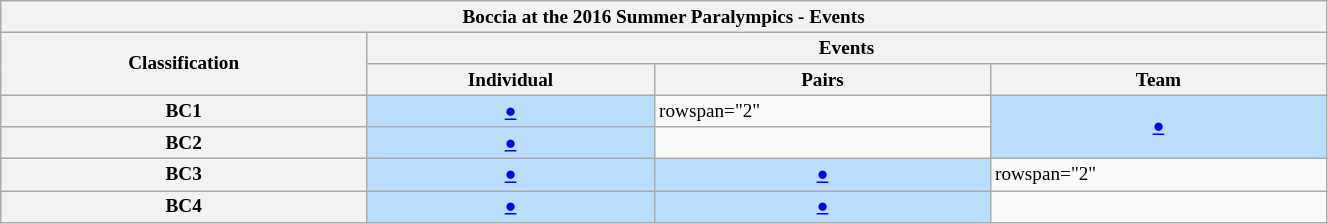<table class="wikitable" style="width:70%; font-size:80%;" align="center">
<tr>
<th colspan="4">Boccia at the 2016 Summer Paralympics - Events</th>
</tr>
<tr>
<th rowspan="2">Classification</th>
<th colspan="3">Events</th>
</tr>
<tr>
<th>Individual</th>
<th>Pairs</th>
<th>Team</th>
</tr>
<tr>
<th>BC1</th>
<td align="center" bgcolor=#bbddff><a href='#'>●</a></td>
<td>rowspan="2" </td>
<td align="center" rowspan="2" bgcolor=#bbddff><a href='#'>●</a></td>
</tr>
<tr>
<th>BC2</th>
<td align="center" bgcolor=#bbddff><a href='#'>●</a></td>
</tr>
<tr>
<th>BC3</th>
<td align="center" bgcolor=#bbddff><a href='#'>●</a></td>
<td align="center" bgcolor=#bbddff><a href='#'>●</a></td>
<td>rowspan="2" </td>
</tr>
<tr>
<th>BC4</th>
<td align="center" bgcolor=#bbddff><a href='#'>●</a></td>
<td align="center" bgcolor=#bbddff><a href='#'>●</a></td>
</tr>
</table>
